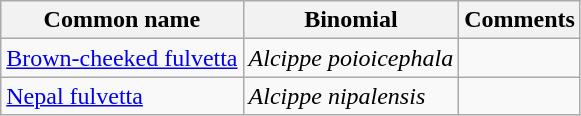<table class="wikitable">
<tr>
<th>Common name</th>
<th>Binomial</th>
<th>Comments</th>
</tr>
<tr>
<td><a href='#'>Brown-cheeked fulvetta</a></td>
<td><em>Alcippe poioicephala</em></td>
<td></td>
</tr>
<tr>
<td><a href='#'>Nepal fulvetta</a></td>
<td><em>Alcippe nipalensis</em></td>
<td></td>
</tr>
</table>
